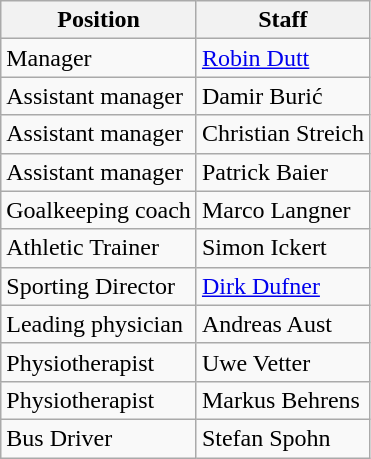<table class="wikitable">
<tr>
<th>Position</th>
<th>Staff </th>
</tr>
<tr>
<td>Manager</td>
<td><a href='#'>Robin Dutt</a></td>
</tr>
<tr>
<td>Assistant manager</td>
<td>Damir Burić</td>
</tr>
<tr>
<td>Assistant manager</td>
<td>Christian Streich</td>
</tr>
<tr>
<td>Assistant manager</td>
<td>Patrick Baier</td>
</tr>
<tr>
<td>Goalkeeping coach</td>
<td>Marco Langner</td>
</tr>
<tr>
<td>Athletic Trainer</td>
<td>Simon Ickert</td>
</tr>
<tr>
<td>Sporting Director</td>
<td><a href='#'>Dirk Dufner</a></td>
</tr>
<tr>
<td>Leading physician</td>
<td>Andreas Aust</td>
</tr>
<tr>
<td>Physiotherapist</td>
<td>Uwe Vetter</td>
</tr>
<tr>
<td>Physiotherapist</td>
<td>Markus Behrens</td>
</tr>
<tr>
<td>Bus Driver</td>
<td>Stefan Spohn</td>
</tr>
</table>
